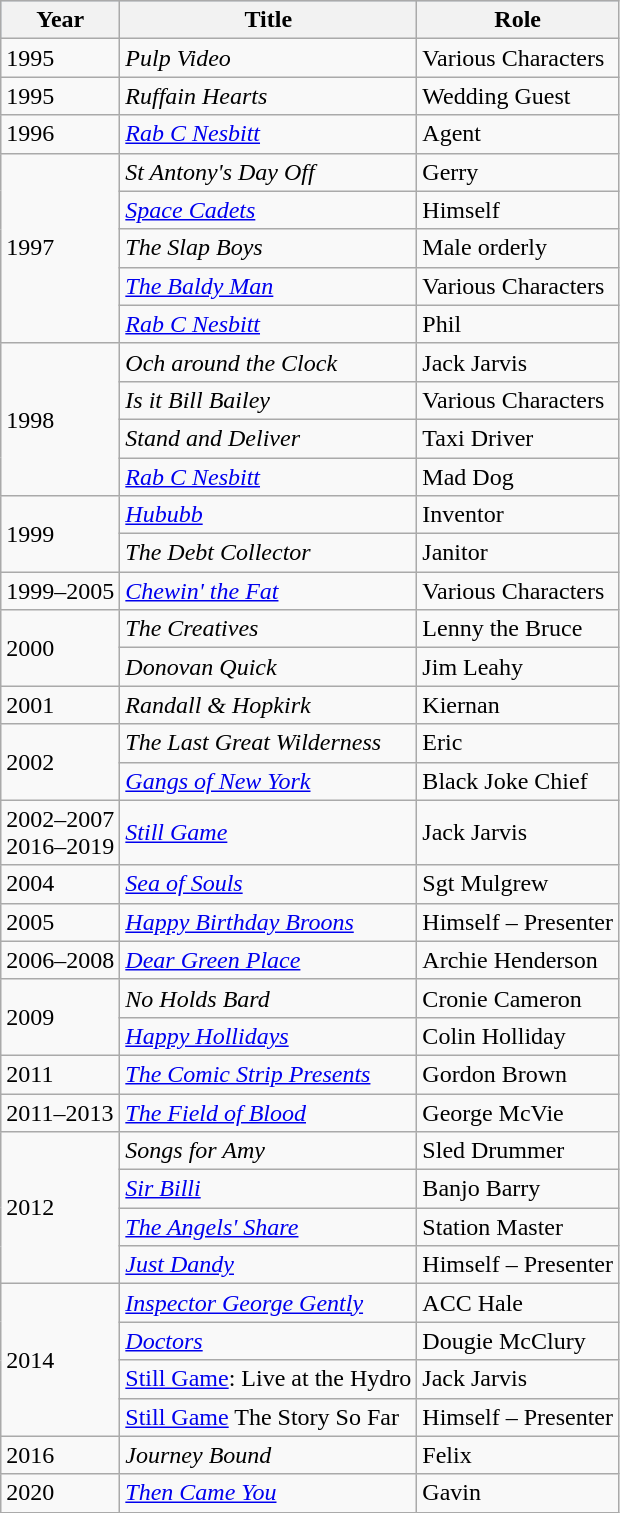<table class="wikitable">
<tr style="background:#b0c4de; text-align:center;">
<th>Year</th>
<th>Title</th>
<th>Role</th>
</tr>
<tr>
<td>1995</td>
<td><em>Pulp Video</em></td>
<td>Various Characters</td>
</tr>
<tr>
<td>1995</td>
<td><em>Ruffain Hearts</em></td>
<td>Wedding Guest</td>
</tr>
<tr>
<td>1996</td>
<td><em><a href='#'>Rab C Nesbitt</a></em></td>
<td>Agent</td>
</tr>
<tr>
<td rowspan="5">1997</td>
<td><em>St Antony's Day Off</em></td>
<td>Gerry</td>
</tr>
<tr>
<td><em><a href='#'>Space Cadets</a></em></td>
<td>Himself</td>
</tr>
<tr>
<td><em>The Slap Boys</em></td>
<td>Male orderly</td>
</tr>
<tr>
<td><em><a href='#'>The Baldy Man</a></em></td>
<td>Various Characters</td>
</tr>
<tr>
<td><em><a href='#'>Rab C Nesbitt</a></em></td>
<td>Phil</td>
</tr>
<tr>
<td rowspan="4">1998</td>
<td><em>Och around the Clock</em></td>
<td>Jack Jarvis</td>
</tr>
<tr>
<td><em>Is it Bill Bailey</em></td>
<td>Various Characters</td>
</tr>
<tr>
<td><em>Stand and Deliver</em></td>
<td>Taxi Driver</td>
</tr>
<tr>
<td><em><a href='#'>Rab C Nesbitt</a></em></td>
<td>Mad Dog</td>
</tr>
<tr>
<td rowspan="2">1999</td>
<td><em><a href='#'>Hububb</a></em></td>
<td>Inventor</td>
</tr>
<tr>
<td><em>The Debt Collector</em></td>
<td>Janitor</td>
</tr>
<tr>
<td>1999–2005</td>
<td><em><a href='#'>Chewin' the Fat</a></em></td>
<td>Various Characters</td>
</tr>
<tr>
<td rowspan="2">2000</td>
<td><em>The Creatives</em></td>
<td>Lenny the Bruce</td>
</tr>
<tr>
<td><em>Donovan Quick</em></td>
<td>Jim Leahy</td>
</tr>
<tr>
<td>2001</td>
<td><em>Randall & Hopkirk</em></td>
<td>Kiernan</td>
</tr>
<tr>
<td rowspan="2">2002</td>
<td><em>The Last Great Wilderness</em></td>
<td>Eric</td>
</tr>
<tr>
<td><em><a href='#'>Gangs of New York</a></em></td>
<td>Black Joke Chief</td>
</tr>
<tr>
<td>2002–2007<br>2016–2019</td>
<td><em><a href='#'>Still Game</a></em></td>
<td>Jack Jarvis</td>
</tr>
<tr>
<td>2004</td>
<td><em><a href='#'>Sea of Souls</a></em></td>
<td>Sgt Mulgrew</td>
</tr>
<tr>
<td>2005</td>
<td><em><a href='#'>Happy Birthday Broons</a></em></td>
<td>Himself – Presenter</td>
</tr>
<tr>
<td>2006–2008</td>
<td><em><a href='#'>Dear Green Place</a></em></td>
<td>Archie Henderson</td>
</tr>
<tr>
<td rowspan="2">2009</td>
<td><em>No Holds Bard</em></td>
<td>Cronie Cameron</td>
</tr>
<tr>
<td><em><a href='#'>Happy Hollidays</a></em></td>
<td>Colin Holliday</td>
</tr>
<tr>
<td>2011</td>
<td><em><a href='#'>The Comic Strip Presents</a></em></td>
<td>Gordon Brown</td>
</tr>
<tr>
<td>2011–2013</td>
<td><em><a href='#'>The Field of Blood</a></em></td>
<td>George McVie</td>
</tr>
<tr>
<td rowspan="4">2012</td>
<td><em>Songs for Amy</em></td>
<td>Sled Drummer</td>
</tr>
<tr>
<td><em><a href='#'>Sir Billi</a></em></td>
<td>Banjo Barry</td>
</tr>
<tr>
<td><em><a href='#'>The Angels' Share</a></em></td>
<td>Station Master</td>
</tr>
<tr>
<td><em><a href='#'>Just Dandy</a></em></td>
<td>Himself – Presenter</td>
</tr>
<tr>
<td rowspan="4">2014</td>
<td><em><a href='#'>Inspector George Gently</a></em></td>
<td>ACC Hale</td>
</tr>
<tr>
<td><em><a href='#'>Doctors</a></em></td>
<td>Dougie McClury</td>
</tr>
<tr>
<td><a href='#'>Still Game</a>: Live at the Hydro</td>
<td>Jack Jarvis</td>
</tr>
<tr>
<td><a href='#'>Still Game</a> The Story So Far</td>
<td>Himself – Presenter</td>
</tr>
<tr>
<td>2016</td>
<td><em>Journey Bound</em></td>
<td>Felix</td>
</tr>
<tr>
<td>2020</td>
<td><em><a href='#'>Then Came You</a></em></td>
<td>Gavin</td>
</tr>
</table>
